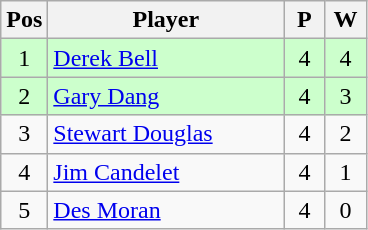<table class="wikitable" style="font-size: 100%">
<tr>
<th width=20>Pos</th>
<th width=150>Player</th>
<th width=20>P</th>
<th width=20>W</th>
</tr>
<tr align=center style="background: #ccffcc;">
<td>1</td>
<td align="left"> <a href='#'>Derek Bell</a></td>
<td>4</td>
<td>4</td>
</tr>
<tr align=center style="background: #ccffcc;">
<td>2</td>
<td align="left"> <a href='#'>Gary Dang</a></td>
<td>4</td>
<td>3</td>
</tr>
<tr align=center>
<td>3</td>
<td align="left"> <a href='#'>Stewart Douglas</a></td>
<td>4</td>
<td>2</td>
</tr>
<tr align=center>
<td>4</td>
<td align="left"> <a href='#'>Jim Candelet</a></td>
<td>4</td>
<td>1</td>
</tr>
<tr align=center>
<td>5</td>
<td align="left"> <a href='#'>Des Moran</a></td>
<td>4</td>
<td>0</td>
</tr>
</table>
